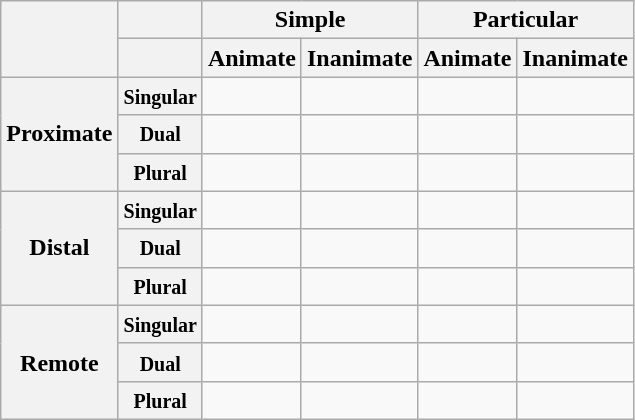<table class="wikitable">
<tr>
<th rowspan="2"></th>
<th colspan=1></th>
<th colspan="2">Simple</th>
<th colspan="2">Particular</th>
</tr>
<tr>
<th colspan=1></th>
<th>Animate</th>
<th>Inanimate</th>
<th>Animate</th>
<th>Inanimate</th>
</tr>
<tr>
<th rowspan=3>Proximate</th>
<th><small>Singular</small></th>
<td></td>
<td></td>
<td></td>
<td></td>
</tr>
<tr>
<th><small>Dual</small></th>
<td></td>
<td></td>
<td></td>
<td></td>
</tr>
<tr>
<th><small>Plural</small></th>
<td></td>
<td></td>
<td></td>
<td></td>
</tr>
<tr>
<th rowspan=3>Distal</th>
<th><small>Singular</small></th>
<td></td>
<td></td>
<td></td>
<td></td>
</tr>
<tr>
<th><small>Dual</small></th>
<td></td>
<td></td>
<td></td>
<td></td>
</tr>
<tr>
<th><small>Plural</small></th>
<td></td>
<td></td>
<td></td>
<td></td>
</tr>
<tr>
<th rowspan=3>Remote</th>
<th><small>Singular</small></th>
<td></td>
<td></td>
<td></td>
<td></td>
</tr>
<tr>
<th><small>Dual</small></th>
<td></td>
<td></td>
<td></td>
<td></td>
</tr>
<tr>
<th><small>Plural</small></th>
<td></td>
<td></td>
<td></td>
<td></td>
</tr>
</table>
